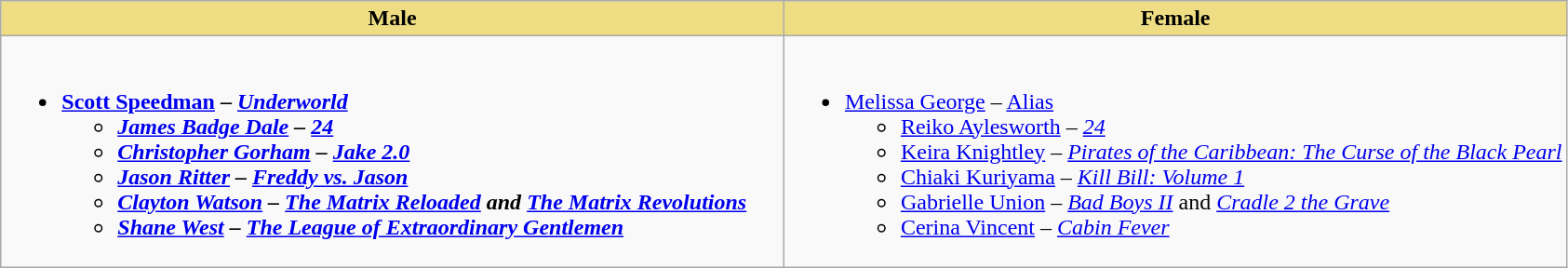<table class=wikitable>
<tr>
<th style="background:#EEDD82; width:50%">Male</th>
<th style="background:#EEDD82; width:50%">Female</th>
</tr>
<tr>
<td valign="top"><br><ul><li><strong><a href='#'>Scott Speedman</a> – <em><a href='#'>Underworld</a><strong><em><ul><li><a href='#'>James Badge Dale</a> – </em><a href='#'>24</a><em></li><li><a href='#'>Christopher Gorham</a> – </em><a href='#'>Jake 2.0</a><em></li><li><a href='#'>Jason Ritter</a> – </em><a href='#'>Freddy vs. Jason</a><em></li><li><a href='#'>Clayton Watson</a> – </em><a href='#'>The Matrix Reloaded</a><em> and </em><a href='#'>The Matrix Revolutions</a><em></li><li><a href='#'>Shane West</a> – </em><a href='#'>The League of Extraordinary Gentlemen</a><em></li></ul></li></ul></td>
<td valign="top"><br><ul><li></strong><a href='#'>Melissa George</a> – </em><a href='#'>Alias</a></em></strong><ul><li><a href='#'>Reiko Aylesworth</a> – <em><a href='#'>24</a></em></li><li><a href='#'>Keira Knightley</a> – <em><a href='#'>Pirates of the Caribbean: The Curse of the Black Pearl</a></em></li><li><a href='#'>Chiaki Kuriyama</a> – <em><a href='#'>Kill Bill: Volume 1</a></em></li><li><a href='#'>Gabrielle Union</a> – <em><a href='#'>Bad Boys II</a></em> and <em><a href='#'>Cradle 2 the Grave</a></em></li><li><a href='#'>Cerina Vincent</a> – <em><a href='#'>Cabin Fever</a></em></li></ul></li></ul></td>
</tr>
</table>
